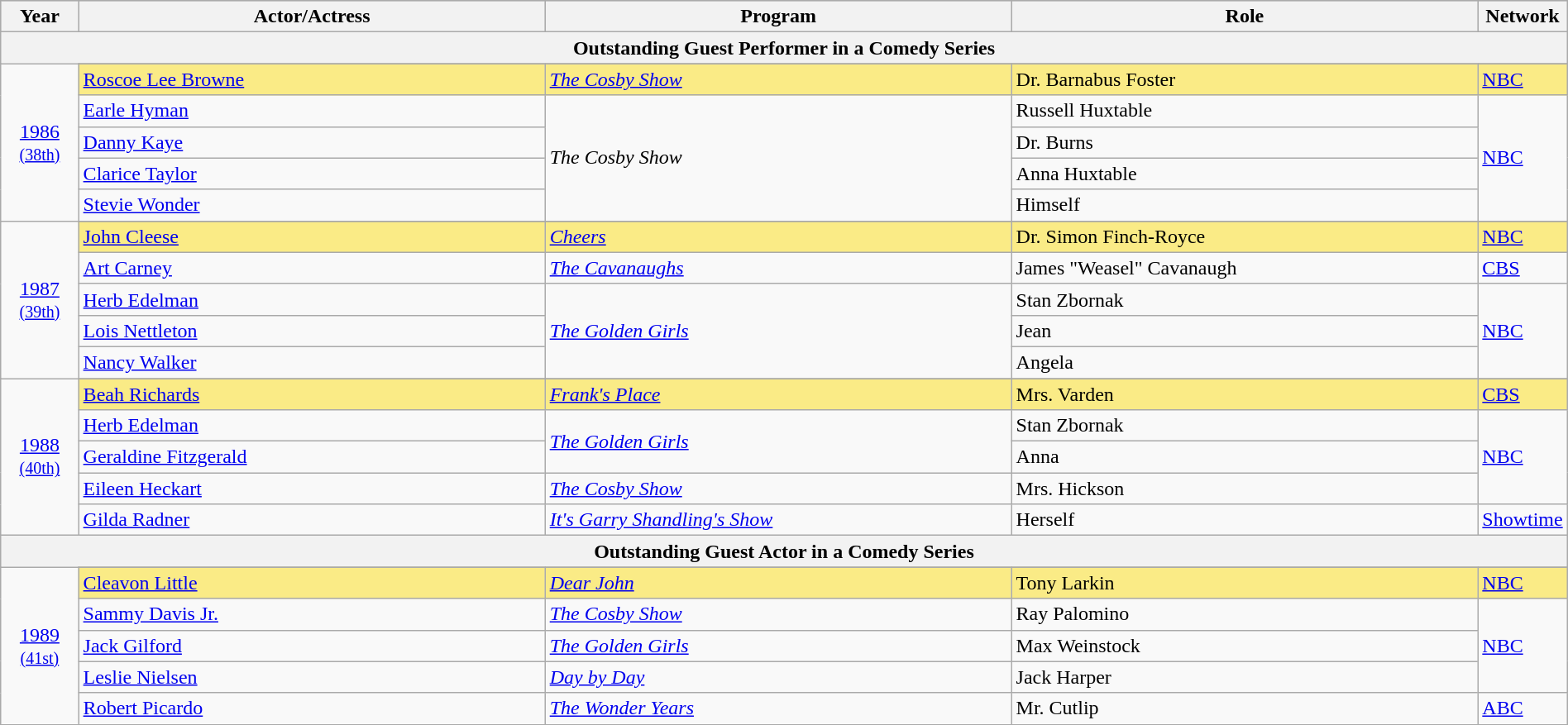<table class="wikitable" style="width:100%">
<tr bgcolor="#bebebe">
<th width="5%">Year</th>
<th width="30%">Actor/Actress</th>
<th width="30%">Program</th>
<th width="30%">Role</th>
<th width="5%">Network</th>
</tr>
<tr>
<th colspan=5>Outstanding Guest Performer in a Comedy Series</th>
</tr>
<tr>
<td rowspan=6 style="text-align:center"><a href='#'>1986</a><br><small><a href='#'>(38th)</a></small></td>
</tr>
<tr style="background:#FAEB86">
<td><a href='#'>Roscoe Lee Browne</a></td>
<td><em><a href='#'>The Cosby Show</a></em></td>
<td>Dr. Barnabus Foster</td>
<td><a href='#'>NBC</a></td>
</tr>
<tr>
<td><a href='#'>Earle Hyman</a></td>
<td rowspan=4><em>The Cosby Show</em></td>
<td>Russell Huxtable</td>
<td rowspan=4><a href='#'>NBC</a></td>
</tr>
<tr>
<td><a href='#'>Danny Kaye</a></td>
<td>Dr. Burns</td>
</tr>
<tr>
<td><a href='#'>Clarice Taylor</a></td>
<td>Anna Huxtable</td>
</tr>
<tr>
<td><a href='#'>Stevie Wonder</a></td>
<td>Himself</td>
</tr>
<tr>
<td rowspan=6 style="text-align:center"><a href='#'>1987</a><br><small><a href='#'>(39th)</a></small></td>
</tr>
<tr style="background:#FAEB86">
<td><a href='#'>John Cleese</a></td>
<td><em><a href='#'>Cheers</a></em></td>
<td>Dr. Simon Finch-Royce</td>
<td><a href='#'>NBC</a></td>
</tr>
<tr>
<td><a href='#'>Art Carney</a></td>
<td><em><a href='#'>The Cavanaughs</a></em></td>
<td>James "Weasel" Cavanaugh</td>
<td><a href='#'>CBS</a></td>
</tr>
<tr>
<td><a href='#'>Herb Edelman</a></td>
<td rowspan=3><em><a href='#'>The Golden Girls</a></em></td>
<td>Stan Zbornak</td>
<td rowspan=3><a href='#'>NBC</a></td>
</tr>
<tr>
<td><a href='#'>Lois Nettleton</a></td>
<td>Jean</td>
</tr>
<tr>
<td><a href='#'>Nancy Walker</a></td>
<td>Angela</td>
</tr>
<tr>
<td rowspan=6 style="text-align:center"><a href='#'>1988</a><br><small><a href='#'>(40th)</a></small></td>
</tr>
<tr style="background:#FAEB86">
<td><a href='#'>Beah Richards</a></td>
<td><em><a href='#'>Frank's Place</a></em></td>
<td>Mrs. Varden</td>
<td><a href='#'>CBS</a></td>
</tr>
<tr>
<td><a href='#'>Herb Edelman</a></td>
<td rowspan=2><em><a href='#'>The Golden Girls</a></em></td>
<td>Stan Zbornak</td>
<td rowspan=3><a href='#'>NBC</a></td>
</tr>
<tr>
<td><a href='#'>Geraldine Fitzgerald</a></td>
<td>Anna</td>
</tr>
<tr>
<td><a href='#'>Eileen Heckart</a></td>
<td><em><a href='#'>The Cosby Show</a></em></td>
<td>Mrs. Hickson</td>
</tr>
<tr>
<td><a href='#'>Gilda Radner</a></td>
<td><em><a href='#'>It's Garry Shandling's Show</a></em></td>
<td>Herself</td>
<td><a href='#'>Showtime</a></td>
</tr>
<tr>
<th colspan=5>Outstanding Guest Actor in a Comedy Series</th>
</tr>
<tr>
<td rowspan=6 style="text-align:center"><a href='#'>1989</a><br><small><a href='#'>(41st)</a></small></td>
</tr>
<tr style="background:#FAEB86">
<td><a href='#'>Cleavon Little</a></td>
<td><em><a href='#'>Dear John</a></em></td>
<td>Tony Larkin</td>
<td><a href='#'>NBC</a></td>
</tr>
<tr>
<td><a href='#'>Sammy Davis Jr.</a></td>
<td><em><a href='#'>The Cosby Show</a></em></td>
<td>Ray Palomino</td>
<td rowspan=3><a href='#'>NBC</a></td>
</tr>
<tr>
<td><a href='#'>Jack Gilford</a></td>
<td><em><a href='#'>The Golden Girls</a></em></td>
<td>Max Weinstock</td>
</tr>
<tr>
<td><a href='#'>Leslie Nielsen</a></td>
<td><em><a href='#'>Day by Day</a></em></td>
<td>Jack Harper</td>
</tr>
<tr>
<td><a href='#'>Robert Picardo</a></td>
<td><em><a href='#'>The Wonder Years</a></em></td>
<td>Mr. Cutlip</td>
<td><a href='#'>ABC</a></td>
</tr>
</table>
